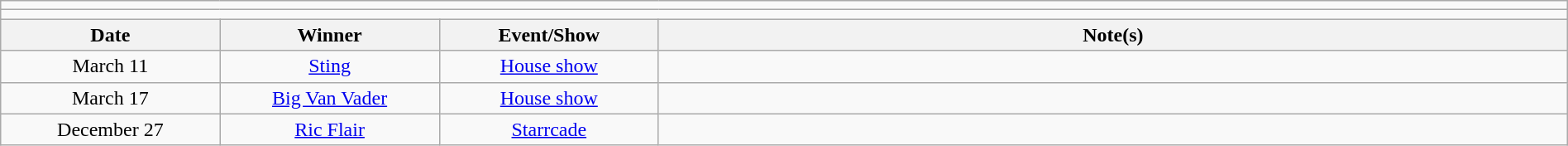<table class="wikitable" style="text-align:center; width:100%;">
<tr>
<td colspan="5"></td>
</tr>
<tr>
<td colspan="5"><strong></strong></td>
</tr>
<tr>
<th width="14%">Date</th>
<th width="14%">Winner</th>
<th width="14%">Event/Show</th>
<th width="58%">Note(s)</th>
</tr>
<tr>
<td>March 11</td>
<td><a href='#'>Sting</a></td>
<td><a href='#'>House show</a></td>
<td align="left"></td>
</tr>
<tr>
<td>March 17</td>
<td><a href='#'>Big Van Vader</a></td>
<td><a href='#'>House show</a></td>
<td align="left"></td>
</tr>
<tr>
<td>December 27</td>
<td><a href='#'>Ric Flair</a></td>
<td><a href='#'>Starrcade</a></td>
<td align="left"></td>
</tr>
</table>
